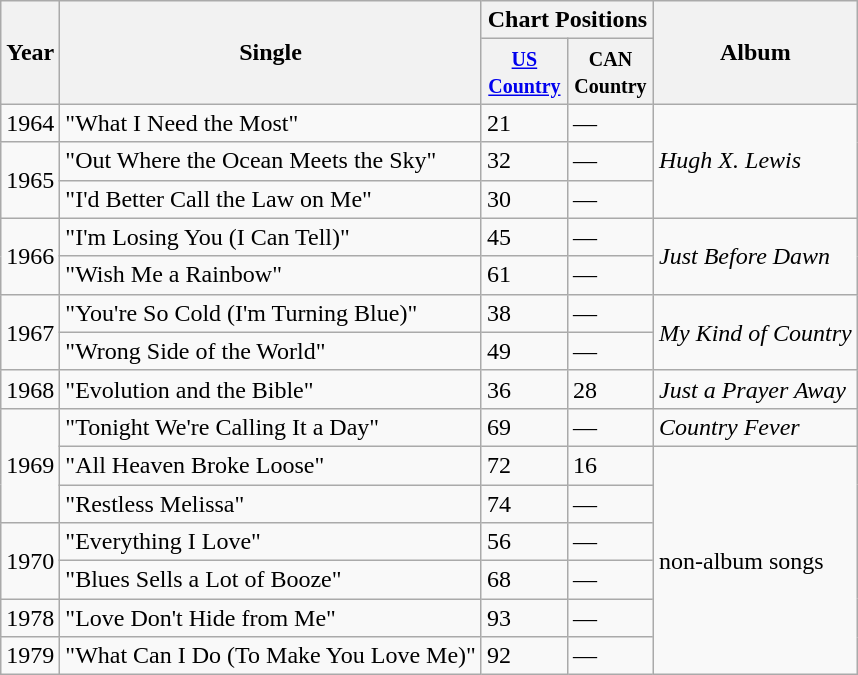<table class="wikitable">
<tr>
<th rowspan="2">Year</th>
<th rowspan="2">Single</th>
<th colspan="2">Chart Positions</th>
<th rowspan="2">Album</th>
</tr>
<tr>
<th width="50"><small><a href='#'>US Country</a></small></th>
<th width="50"><small>CAN Country</small></th>
</tr>
<tr>
<td>1964</td>
<td>"What I Need the Most"</td>
<td>21</td>
<td>—</td>
<td rowspan=3><em>Hugh X. Lewis</em></td>
</tr>
<tr>
<td rowspan=2>1965</td>
<td>"Out Where the Ocean Meets the Sky"</td>
<td>32</td>
<td>—</td>
</tr>
<tr>
<td>"I'd Better Call the Law on Me"</td>
<td>30</td>
<td>—</td>
</tr>
<tr>
<td rowspan=2>1966</td>
<td>"I'm Losing You (I Can Tell)"</td>
<td>45</td>
<td>—</td>
<td rowspan=2><em>Just Before Dawn</em></td>
</tr>
<tr>
<td>"Wish Me a Rainbow"</td>
<td>61</td>
<td>—</td>
</tr>
<tr>
<td rowspan=2>1967</td>
<td>"You're So Cold (I'm Turning Blue)"</td>
<td>38</td>
<td>—</td>
<td rowspan=2><em>My Kind of Country</em></td>
</tr>
<tr>
<td>"Wrong Side of the World"</td>
<td>49</td>
<td>—</td>
</tr>
<tr>
<td>1968</td>
<td>"Evolution and the Bible"</td>
<td>36</td>
<td>28</td>
<td><em>Just a Prayer Away</em></td>
</tr>
<tr>
<td rowspan=3>1969</td>
<td>"Tonight We're Calling It a Day"</td>
<td>69</td>
<td>—</td>
<td><em>Country Fever</em></td>
</tr>
<tr>
<td>"All Heaven Broke Loose"</td>
<td>72</td>
<td>16</td>
<td rowspan=6>non-album songs</td>
</tr>
<tr>
<td>"Restless Melissa"</td>
<td>74</td>
<td>—</td>
</tr>
<tr>
<td rowspan=2>1970</td>
<td>"Everything I Love"</td>
<td>56</td>
<td>—</td>
</tr>
<tr>
<td>"Blues Sells a Lot of Booze"</td>
<td>68</td>
<td>—</td>
</tr>
<tr>
<td>1978</td>
<td>"Love Don't Hide from Me"</td>
<td>93</td>
<td>—</td>
</tr>
<tr>
<td>1979</td>
<td>"What Can I Do (To Make You Love Me)"</td>
<td>92</td>
<td>—</td>
</tr>
</table>
